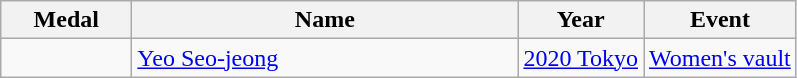<table class="wikitable sortable">
<tr>
<th style="width:5em;">Medal</th>
<th width=250>Name</th>
<th>Year</th>
<th>Event</th>
</tr>
<tr>
<td></td>
<td><a href='#'>Yeo Seo-jeong</a></td>
<td> <a href='#'>2020 Tokyo</a></td>
<td><a href='#'>Women's vault</a></td>
</tr>
</table>
